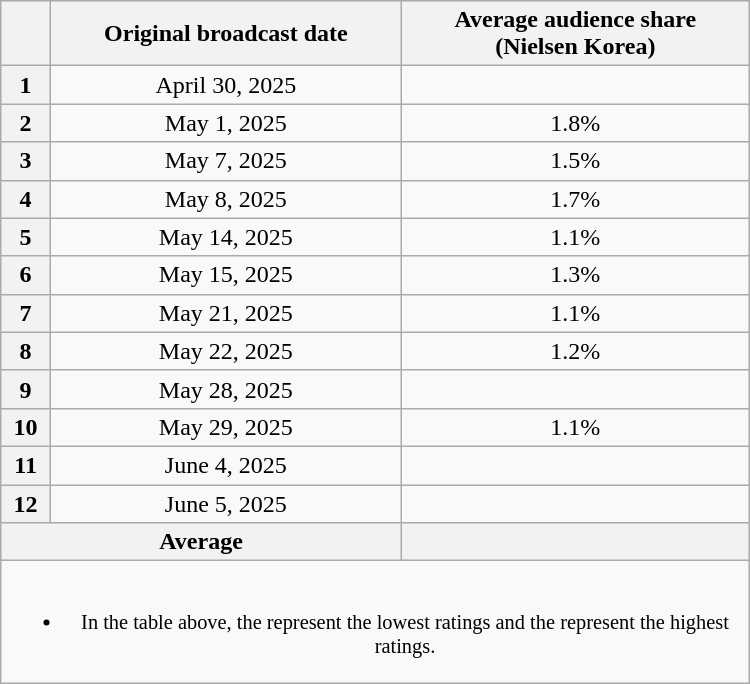<table class="wikitable" style="margin-left:auto; margin-right:auto; width:500px; text-align:center">
<tr>
<th scope="col"></th>
<th scope="col">Original broadcast date</th>
<th scope="col">Average audience share<br>(Nielsen Korea)</th>
</tr>
<tr>
<th scope="col">1</th>
<td>April 30, 2025</td>
<td><strong></strong> </td>
</tr>
<tr>
<th scope="col">2</th>
<td>May 1, 2025</td>
<td>1.8% </td>
</tr>
<tr>
<th scope="col">3</th>
<td>May 7, 2025</td>
<td>1.5% </td>
</tr>
<tr>
<th scope="col">4</th>
<td>May 8, 2025</td>
<td>1.7% </td>
</tr>
<tr>
<th scope="col">5</th>
<td>May 14, 2025</td>
<td>1.1% </td>
</tr>
<tr>
<th scope="col">6</th>
<td>May 15, 2025</td>
<td>1.3% </td>
</tr>
<tr>
<th scope="col">7</th>
<td>May 21, 2025</td>
<td>1.1% </td>
</tr>
<tr>
<th scope="col">8</th>
<td>May 22, 2025</td>
<td>1.2% </td>
</tr>
<tr>
<th scope="col">9</th>
<td>May 28, 2025</td>
<td><strong></strong> </td>
</tr>
<tr>
<th scope="col">10</th>
<td>May 29, 2025</td>
<td>1.1% </td>
</tr>
<tr>
<th scope="col">11</th>
<td>June 4, 2025</td>
<td></td>
</tr>
<tr>
<th scope="col">12</th>
<td>June 5, 2025</td>
<td></td>
</tr>
<tr>
<th colspan="2" scope="col">Average</th>
<th scope="col"></th>
</tr>
<tr>
<td colspan="3" style="font-size:85%"><br><ul><li>In the table above, the <strong></strong> represent the lowest ratings and the <strong></strong> represent the highest ratings.</li></ul></td>
</tr>
</table>
